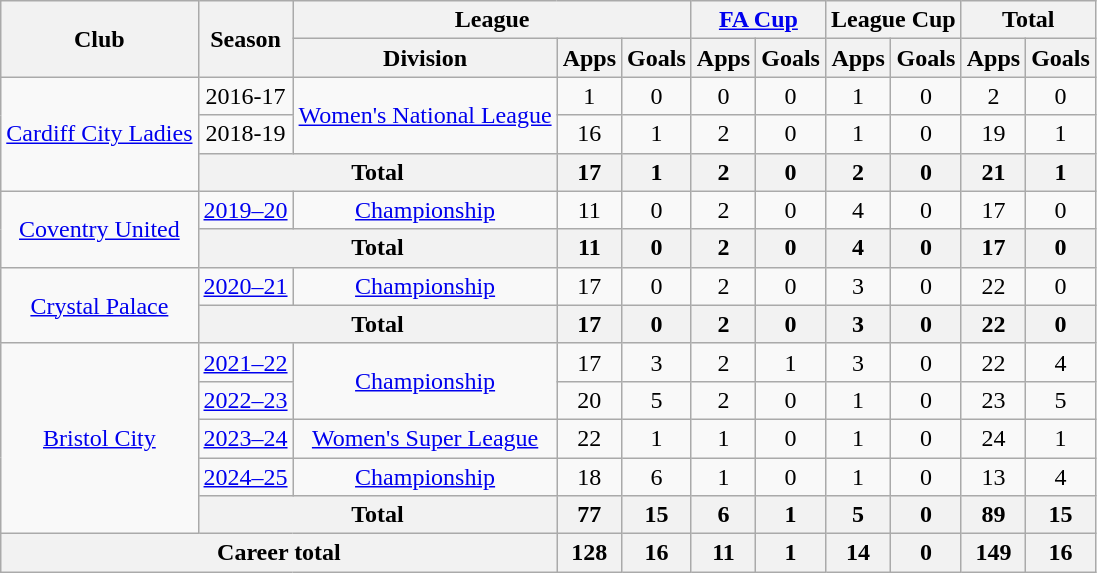<table class="wikitable" style="text-align:center">
<tr>
<th rowspan="2">Club</th>
<th rowspan="2">Season</th>
<th colspan="3">League</th>
<th colspan="2"><a href='#'>FA Cup</a></th>
<th colspan="2">League Cup</th>
<th colspan="2">Total</th>
</tr>
<tr>
<th>Division</th>
<th>Apps</th>
<th>Goals</th>
<th>Apps</th>
<th>Goals</th>
<th>Apps</th>
<th>Goals</th>
<th>Apps</th>
<th>Goals</th>
</tr>
<tr>
<td rowspan="3"><a href='#'>Cardiff City Ladies</a></td>
<td>2016-17</td>
<td rowspan="2"><a href='#'>Women's National League</a></td>
<td>1</td>
<td>0</td>
<td>0</td>
<td>0</td>
<td>1</td>
<td>0</td>
<td>2</td>
<td>0</td>
</tr>
<tr>
<td>2018-19</td>
<td>16</td>
<td>1</td>
<td>2</td>
<td>0</td>
<td>1</td>
<td>0</td>
<td>19</td>
<td>1</td>
</tr>
<tr>
<th colspan="2">Total</th>
<th>17</th>
<th>1</th>
<th>2</th>
<th>0</th>
<th>2</th>
<th>0</th>
<th>21</th>
<th>1</th>
</tr>
<tr>
<td rowspan="2"><a href='#'>Coventry United</a></td>
<td><a href='#'>2019–20</a></td>
<td><a href='#'>Championship</a></td>
<td>11</td>
<td>0</td>
<td>2</td>
<td>0</td>
<td>4</td>
<td>0</td>
<td>17</td>
<td>0</td>
</tr>
<tr>
<th colspan="2">Total</th>
<th>11</th>
<th>0</th>
<th>2</th>
<th>0</th>
<th>4</th>
<th>0</th>
<th>17</th>
<th>0</th>
</tr>
<tr>
<td rowspan="2"><a href='#'>Crystal Palace</a></td>
<td><a href='#'>2020–21</a></td>
<td><a href='#'>Championship</a></td>
<td>17</td>
<td>0</td>
<td>2</td>
<td>0</td>
<td>3</td>
<td>0</td>
<td>22</td>
<td>0</td>
</tr>
<tr>
<th colspan="2">Total</th>
<th>17</th>
<th>0</th>
<th>2</th>
<th>0</th>
<th>3</th>
<th>0</th>
<th>22</th>
<th>0</th>
</tr>
<tr>
<td rowspan="5"><a href='#'>Bristol City</a></td>
<td><a href='#'>2021–22</a></td>
<td rowspan="2"><a href='#'>Championship</a></td>
<td>17</td>
<td>3</td>
<td>2</td>
<td>1</td>
<td>3</td>
<td>0</td>
<td>22</td>
<td>4</td>
</tr>
<tr>
<td><a href='#'>2022–23</a></td>
<td>20</td>
<td>5</td>
<td>2</td>
<td>0</td>
<td>1</td>
<td>0</td>
<td>23</td>
<td>5</td>
</tr>
<tr>
<td><a href='#'>2023–24</a></td>
<td><a href='#'>Women's Super League</a></td>
<td>22</td>
<td>1</td>
<td>1</td>
<td>0</td>
<td>1</td>
<td>0</td>
<td>24</td>
<td>1</td>
</tr>
<tr>
<td><a href='#'>2024–25</a></td>
<td><a href='#'>Championship</a></td>
<td>18</td>
<td>6</td>
<td>1</td>
<td>0</td>
<td>1</td>
<td>0</td>
<td>13</td>
<td>4</td>
</tr>
<tr>
<th colspan="2">Total</th>
<th>77</th>
<th>15</th>
<th>6</th>
<th>1</th>
<th>5</th>
<th>0</th>
<th>89</th>
<th>15</th>
</tr>
<tr>
<th colspan="3">Career total</th>
<th>128</th>
<th>16</th>
<th>11</th>
<th>1</th>
<th>14</th>
<th>0</th>
<th>149</th>
<th>16</th>
</tr>
</table>
